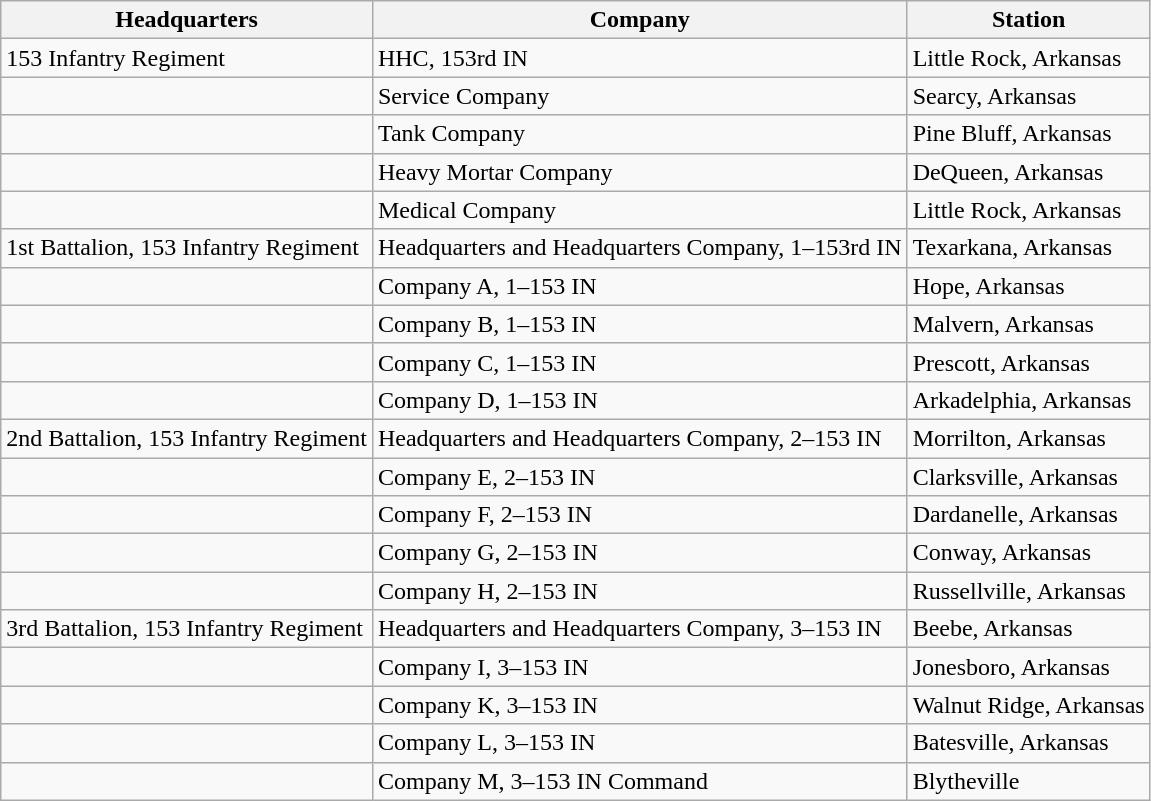<table class="wikitable">
<tr>
<th>Headquarters</th>
<th>Company</th>
<th>Station</th>
</tr>
<tr>
<td>153 Infantry Regiment</td>
<td>HHC, 153rd IN</td>
<td>Little Rock, Arkansas</td>
</tr>
<tr>
<td></td>
<td>Service Company</td>
<td>Searcy, Arkansas</td>
</tr>
<tr>
<td></td>
<td>Tank Company</td>
<td>Pine Bluff, Arkansas</td>
</tr>
<tr>
<td></td>
<td>Heavy Mortar Company</td>
<td>DeQueen, Arkansas</td>
</tr>
<tr>
<td></td>
<td>Medical Company</td>
<td>Little Rock, Arkansas</td>
</tr>
<tr>
<td>1st Battalion, 153 Infantry Regiment</td>
<td>Headquarters and Headquarters Company, 1–153rd IN</td>
<td>Texarkana, Arkansas</td>
</tr>
<tr>
<td></td>
<td>Company A, 1–153 IN</td>
<td>Hope, Arkansas</td>
</tr>
<tr>
<td></td>
<td>Company B, 1–153 IN</td>
<td>Malvern, Arkansas</td>
</tr>
<tr>
<td></td>
<td>Company C, 1–153 IN</td>
<td>Prescott, Arkansas</td>
</tr>
<tr>
<td></td>
<td>Company D, 1–153 IN</td>
<td>Arkadelphia, Arkansas</td>
</tr>
<tr>
<td>2nd Battalion, 153 Infantry Regiment</td>
<td>Headquarters and Headquarters Company, 2–153 IN</td>
<td>Morrilton, Arkansas</td>
</tr>
<tr>
<td></td>
<td>Company E, 2–153 IN</td>
<td>Clarksville, Arkansas</td>
</tr>
<tr>
<td></td>
<td>Company F, 2–153 IN</td>
<td>Dardanelle, Arkansas</td>
</tr>
<tr>
<td></td>
<td>Company G, 2–153 IN</td>
<td>Conway, Arkansas</td>
</tr>
<tr>
<td></td>
<td>Company H, 2–153 IN</td>
<td>Russellville, Arkansas</td>
</tr>
<tr>
<td>3rd Battalion, 153 Infantry Regiment</td>
<td>Headquarters and Headquarters Company, 3–153 IN</td>
<td>Beebe, Arkansas</td>
</tr>
<tr>
<td></td>
<td>Company I, 3–153 IN</td>
<td>Jonesboro, Arkansas</td>
</tr>
<tr>
<td></td>
<td>Company K, 3–153 IN</td>
<td>Walnut Ridge, Arkansas</td>
</tr>
<tr>
<td></td>
<td>Company L, 3–153 IN</td>
<td>Batesville, Arkansas</td>
</tr>
<tr>
<td></td>
<td>Company M, 3–153 IN Command</td>
<td>Blytheville</td>
</tr>
</table>
